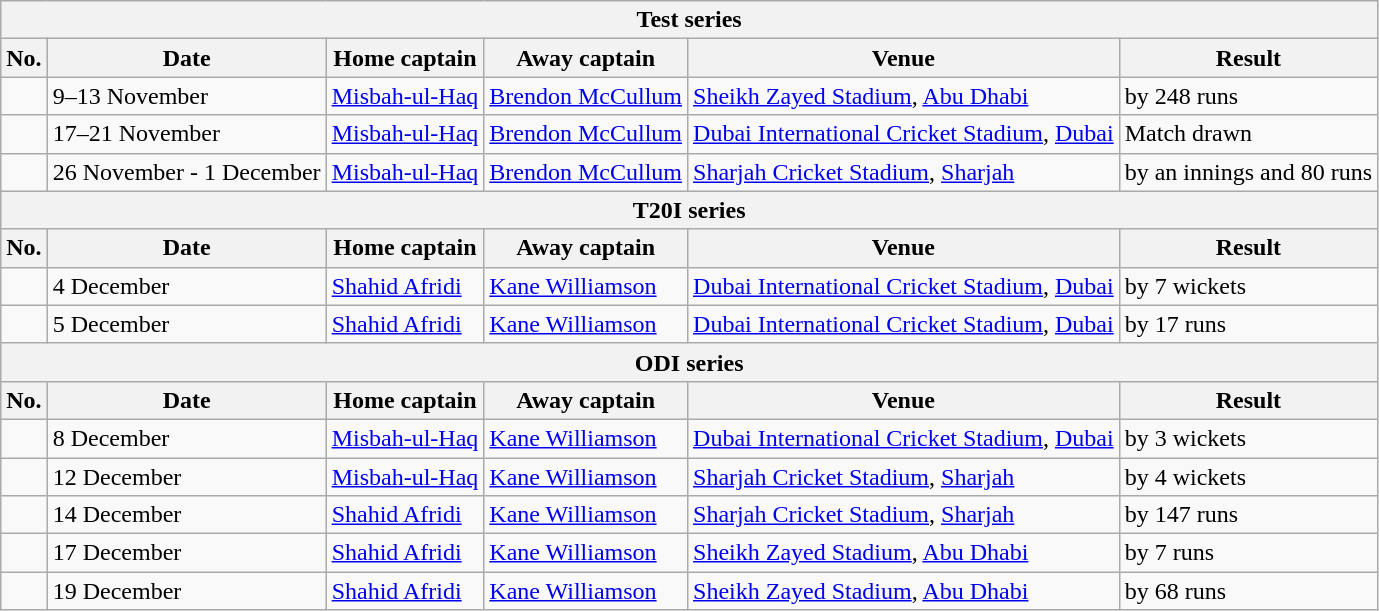<table class="wikitable">
<tr>
<th colspan="9">Test series</th>
</tr>
<tr>
<th>No.</th>
<th>Date</th>
<th>Home captain</th>
<th>Away captain</th>
<th>Venue</th>
<th>Result</th>
</tr>
<tr>
<td></td>
<td>9–13 November</td>
<td><a href='#'>Misbah-ul-Haq</a></td>
<td><a href='#'>Brendon McCullum</a></td>
<td><a href='#'>Sheikh Zayed Stadium</a>, <a href='#'>Abu Dhabi</a></td>
<td> by 248 runs</td>
</tr>
<tr>
<td></td>
<td>17–21 November</td>
<td><a href='#'>Misbah-ul-Haq</a></td>
<td><a href='#'>Brendon McCullum</a></td>
<td><a href='#'>Dubai International Cricket Stadium</a>, <a href='#'>Dubai</a></td>
<td>Match drawn</td>
</tr>
<tr>
<td></td>
<td>26 November  - 1 December</td>
<td><a href='#'>Misbah-ul-Haq</a></td>
<td><a href='#'>Brendon McCullum</a></td>
<td><a href='#'>Sharjah Cricket Stadium</a>, <a href='#'>Sharjah</a></td>
<td> by an innings and 80 runs</td>
</tr>
<tr>
<th colspan="9">T20I series</th>
</tr>
<tr>
<th>No.</th>
<th>Date</th>
<th>Home captain</th>
<th>Away captain</th>
<th>Venue</th>
<th>Result</th>
</tr>
<tr>
<td></td>
<td>4 December</td>
<td><a href='#'>Shahid Afridi</a></td>
<td><a href='#'>Kane Williamson</a></td>
<td><a href='#'>Dubai International Cricket Stadium</a>, <a href='#'>Dubai</a></td>
<td> by 7 wickets</td>
</tr>
<tr>
<td></td>
<td>5 December</td>
<td><a href='#'>Shahid Afridi</a></td>
<td><a href='#'>Kane Williamson</a></td>
<td><a href='#'>Dubai International Cricket Stadium</a>, <a href='#'>Dubai</a></td>
<td> by 17 runs</td>
</tr>
<tr>
<th colspan="9">ODI series</th>
</tr>
<tr>
<th>No.</th>
<th>Date</th>
<th>Home captain</th>
<th>Away captain</th>
<th>Venue</th>
<th>Result</th>
</tr>
<tr>
<td></td>
<td>8 December</td>
<td><a href='#'>Misbah-ul-Haq</a></td>
<td><a href='#'>Kane Williamson</a></td>
<td><a href='#'>Dubai International Cricket Stadium</a>, <a href='#'>Dubai</a></td>
<td> by 3 wickets</td>
</tr>
<tr>
<td></td>
<td>12 December</td>
<td><a href='#'>Misbah-ul-Haq</a></td>
<td><a href='#'>Kane Williamson</a></td>
<td><a href='#'>Sharjah Cricket Stadium</a>, <a href='#'>Sharjah</a></td>
<td> by 4 wickets</td>
</tr>
<tr>
<td></td>
<td>14 December</td>
<td><a href='#'>Shahid Afridi</a></td>
<td><a href='#'>Kane Williamson</a></td>
<td><a href='#'>Sharjah Cricket Stadium</a>, <a href='#'>Sharjah</a></td>
<td> by 147 runs</td>
</tr>
<tr>
<td></td>
<td>17 December</td>
<td><a href='#'>Shahid Afridi</a></td>
<td><a href='#'>Kane Williamson</a></td>
<td><a href='#'>Sheikh Zayed Stadium</a>, <a href='#'>Abu Dhabi</a></td>
<td> by 7 runs</td>
</tr>
<tr>
<td></td>
<td>19 December</td>
<td><a href='#'>Shahid Afridi</a></td>
<td><a href='#'>Kane Williamson</a></td>
<td><a href='#'>Sheikh Zayed Stadium</a>, <a href='#'>Abu Dhabi</a></td>
<td> by 68 runs</td>
</tr>
</table>
